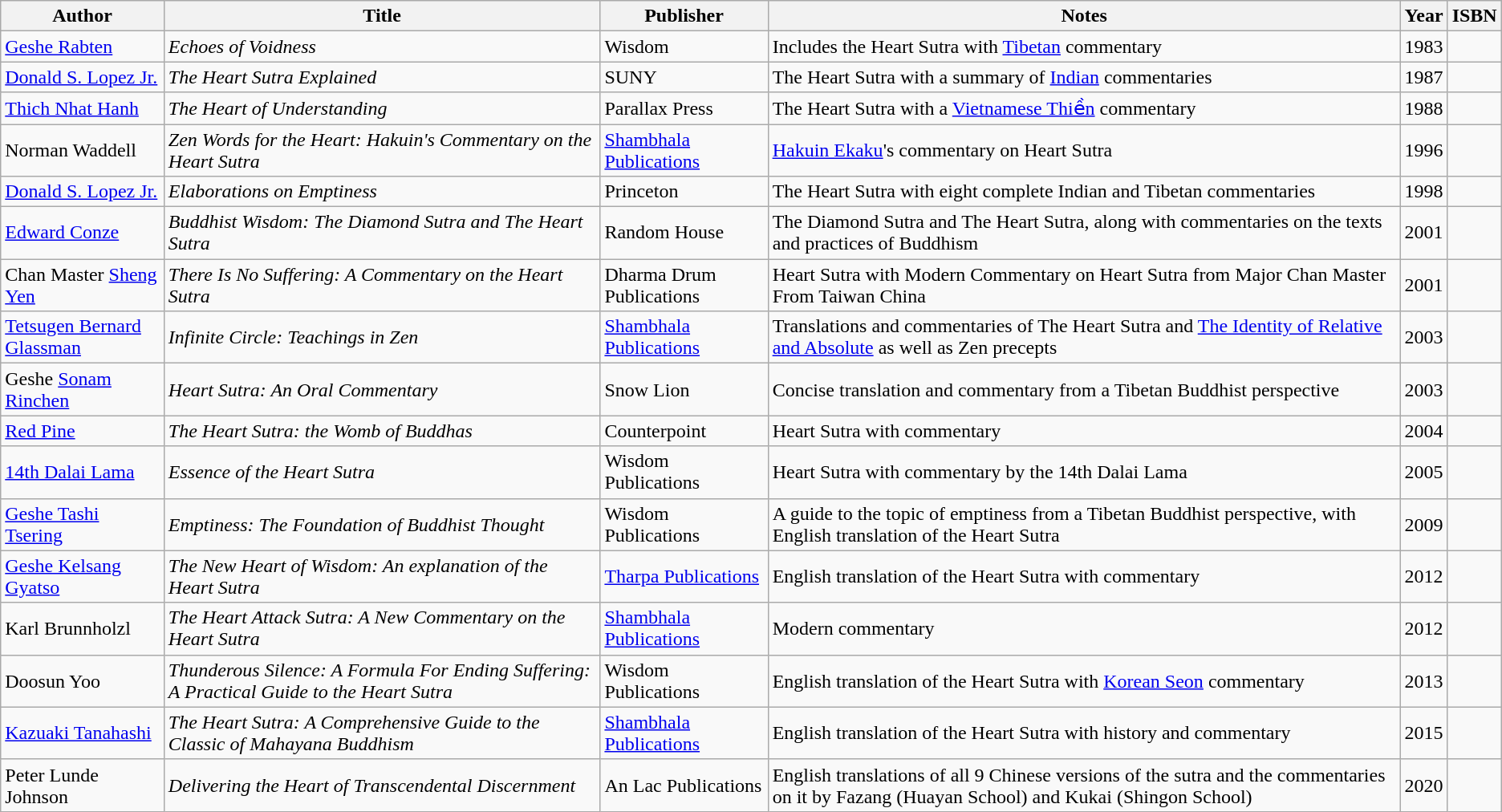<table class="wikitable sortable">
<tr>
<th>Author</th>
<th>Title</th>
<th>Publisher</th>
<th>Notes</th>
<th>Year</th>
<th>ISBN</th>
</tr>
<tr>
<td><a href='#'>Geshe Rabten</a></td>
<td><em>Echoes of Voidness</em></td>
<td>Wisdom</td>
<td>Includes the Heart Sutra with <a href='#'>Tibetan</a> commentary</td>
<td>1983</td>
<td></td>
</tr>
<tr>
<td><a href='#'>Donald S. Lopez Jr.</a></td>
<td><em>The Heart Sutra Explained</em></td>
<td>SUNY</td>
<td>The Heart Sutra with a summary of <a href='#'>Indian</a> commentaries</td>
<td>1987</td>
<td></td>
</tr>
<tr>
<td><a href='#'>Thich Nhat Hanh</a></td>
<td><em>The Heart of Understanding</em><br></td>
<td>Parallax Press</td>
<td>The Heart Sutra with a <a href='#'>Vietnamese Thiền</a> commentary</td>
<td>1988</td>
<td></td>
</tr>
<tr>
<td>Norman Waddell</td>
<td><em>Zen Words for the Heart: Hakuin's Commentary on the Heart Sutra</em></td>
<td><a href='#'>Shambhala Publications</a></td>
<td><a href='#'>Hakuin Ekaku</a>'s commentary on Heart Sutra</td>
<td>1996</td>
<td></td>
</tr>
<tr>
<td><a href='#'>Donald S. Lopez Jr.</a></td>
<td><em>Elaborations on Emptiness</em></td>
<td>Princeton</td>
<td>The Heart Sutra with eight complete Indian and Tibetan commentaries</td>
<td>1998</td>
<td></td>
</tr>
<tr>
<td><a href='#'>Edward Conze</a></td>
<td><em>Buddhist Wisdom: The Diamond Sutra and The Heart Sutra</em></td>
<td>Random House</td>
<td>The Diamond Sutra and The Heart Sutra, along with commentaries on the texts and practices of Buddhism</td>
<td>2001</td>
<td></td>
</tr>
<tr>
<td>Chan Master <a href='#'>Sheng Yen</a></td>
<td><em>There Is No Suffering: A Commentary on the Heart Sutra</em></td>
<td>Dharma Drum Publications</td>
<td>Heart Sutra with Modern Commentary on Heart Sutra from Major Chan Master From Taiwan China</td>
<td>2001</td>
<td></td>
</tr>
<tr>
<td><a href='#'>Tetsugen Bernard Glassman</a></td>
<td><em>Infinite Circle: Teachings in Zen</em></td>
<td><a href='#'>Shambhala Publications</a></td>
<td>Translations and commentaries of The Heart Sutra and <a href='#'>The Identity of Relative and Absolute</a> as well as Zen precepts</td>
<td>2003</td>
<td></td>
</tr>
<tr>
<td>Geshe <a href='#'>Sonam Rinchen</a></td>
<td><em>Heart Sutra: An Oral Commentary</em></td>
<td>Snow Lion</td>
<td>Concise translation and commentary from a Tibetan Buddhist perspective</td>
<td>2003</td>
<td></td>
</tr>
<tr>
<td><a href='#'>Red Pine</a></td>
<td><em>The Heart Sutra: the Womb of Buddhas</em></td>
<td>Counterpoint</td>
<td>Heart Sutra with commentary</td>
<td>2004</td>
<td></td>
</tr>
<tr>
<td><a href='#'>14th Dalai Lama</a></td>
<td><em>Essence of the Heart Sutra</em></td>
<td>Wisdom Publications</td>
<td>Heart Sutra with commentary by the 14th Dalai Lama</td>
<td>2005</td>
<td></td>
</tr>
<tr>
<td><a href='#'>Geshe Tashi Tsering</a></td>
<td><em>Emptiness: The Foundation of Buddhist Thought</em></td>
<td>Wisdom Publications</td>
<td>A guide to the topic of emptiness from a Tibetan Buddhist perspective, with English translation of the Heart Sutra</td>
<td>2009</td>
<td></td>
</tr>
<tr>
<td><a href='#'>Geshe Kelsang Gyatso</a></td>
<td><em>The New Heart of Wisdom: An explanation of the Heart Sutra</em></td>
<td><a href='#'>Tharpa Publications</a></td>
<td>English translation of the Heart Sutra with commentary</td>
<td>2012</td>
<td></td>
</tr>
<tr>
<td>Karl Brunnholzl</td>
<td><em>The Heart Attack Sutra: A New Commentary on the Heart Sutra</em></td>
<td><a href='#'>Shambhala Publications</a></td>
<td>Modern commentary</td>
<td>2012</td>
<td></td>
</tr>
<tr>
<td>Doosun Yoo</td>
<td><em>Thunderous Silence: A Formula For Ending Suffering: A Practical Guide to the Heart Sutra</em></td>
<td>Wisdom Publications</td>
<td>English translation of the Heart Sutra with <a href='#'>Korean Seon</a> commentary</td>
<td>2013</td>
<td></td>
</tr>
<tr>
<td><a href='#'>Kazuaki Tanahashi</a></td>
<td><em>The Heart Sutra: A Comprehensive Guide to the Classic of Mahayana Buddhism</em></td>
<td><a href='#'>Shambhala Publications</a></td>
<td>English translation of the Heart Sutra with history and commentary</td>
<td>2015</td>
<td></td>
</tr>
<tr>
<td>Peter Lunde Johnson</td>
<td><em>Delivering the Heart of Transcendental Discernment</em></td>
<td>An Lac Publications</td>
<td>English translations of all 9 Chinese versions of the sutra and the commentaries on it by Fazang (Huayan School) and Kukai (Shingon School)</td>
<td>2020</td>
<td></td>
</tr>
</table>
